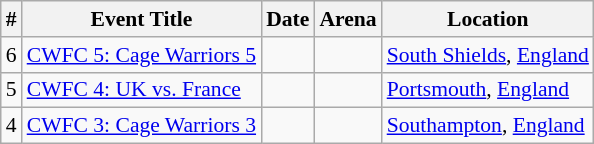<table class="sortable wikitable succession-box" style="font-size:90%;">
<tr>
<th scope="col">#</th>
<th scope="col">Event Title</th>
<th scope="col">Date</th>
<th scope="col">Arena</th>
<th scope="col">Location</th>
</tr>
<tr>
<td align=center>6</td>
<td><a href='#'>CWFC 5: Cage Warriors 5</a></td>
<td></td>
<td></td>
<td><a href='#'>South Shields</a>, <a href='#'>England</a></td>
</tr>
<tr>
<td align=center>5</td>
<td><a href='#'>CWFC 4: UK vs. France</a></td>
<td></td>
<td></td>
<td><a href='#'>Portsmouth</a>, <a href='#'>England</a></td>
</tr>
<tr>
<td align=center>4</td>
<td><a href='#'>CWFC 3: Cage Warriors 3</a></td>
<td></td>
<td></td>
<td><a href='#'>Southampton</a>, <a href='#'>England</a></td>
</tr>
</table>
